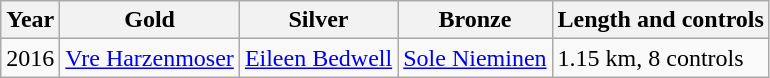<table class="wikitable">
<tr>
<th>Year</th>
<th>Gold</th>
<th>Silver</th>
<th>Bronze</th>
<th>Length and controls</th>
</tr>
<tr>
<td>2016</td>
<td> <a href='#'>Vre Harzenmoser</a></td>
<td> <a href='#'>Eileen Bedwell</a></td>
<td> <a href='#'>Sole Nieminen</a></td>
<td>1.15 km, 8 controls</td>
</tr>
</table>
